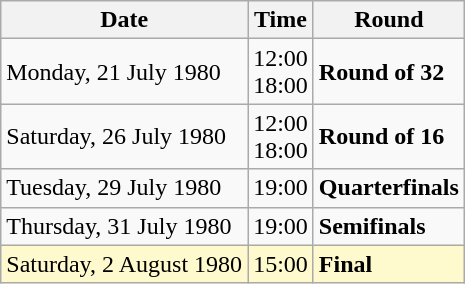<table class="wikitable">
<tr>
<th>Date</th>
<th>Time</th>
<th>Round</th>
</tr>
<tr>
<td>Monday, 21 July 1980</td>
<td>12:00<br>18:00</td>
<td><strong>Round of 32</strong></td>
</tr>
<tr>
<td>Saturday, 26 July 1980</td>
<td>12:00<br>18:00</td>
<td><strong>Round of 16</strong></td>
</tr>
<tr>
<td>Tuesday, 29 July 1980</td>
<td>19:00</td>
<td><strong>Quarterfinals</strong></td>
</tr>
<tr>
<td>Thursday, 31 July 1980</td>
<td>19:00</td>
<td><strong>Semifinals</strong></td>
</tr>
<tr style=background:lemonchiffon>
<td>Saturday, 2 August 1980</td>
<td>15:00</td>
<td><strong>Final</strong></td>
</tr>
</table>
